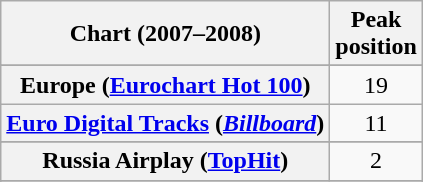<table class="wikitable sortable plainrowheaders" style="text-align:center">
<tr>
<th scope="col">Chart (2007–2008)</th>
<th scope="col">Peak<br>position</th>
</tr>
<tr>
</tr>
<tr>
</tr>
<tr>
</tr>
<tr>
</tr>
<tr>
</tr>
<tr>
<th scope="row">Europe (<a href='#'>Eurochart Hot 100</a>)</th>
<td>19</td>
</tr>
<tr>
<th scope="row"><a href='#'>Euro Digital Tracks</a> (<em><a href='#'>Billboard</a></em>)</th>
<td>11</td>
</tr>
<tr>
</tr>
<tr>
</tr>
<tr>
</tr>
<tr>
</tr>
<tr>
</tr>
<tr>
</tr>
<tr>
</tr>
<tr>
</tr>
<tr>
<th scope="row">Russia Airplay (<a href='#'>TopHit</a>)</th>
<td>2</td>
</tr>
<tr>
</tr>
<tr>
</tr>
<tr>
</tr>
<tr>
</tr>
<tr>
</tr>
</table>
